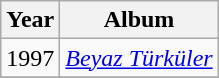<table class="wikitable">
<tr>
<th>Year</th>
<th>Album</th>
</tr>
<tr>
<td>1997</td>
<td><em><a href='#'>Beyaz Türküler</a></em></td>
</tr>
<tr>
</tr>
</table>
